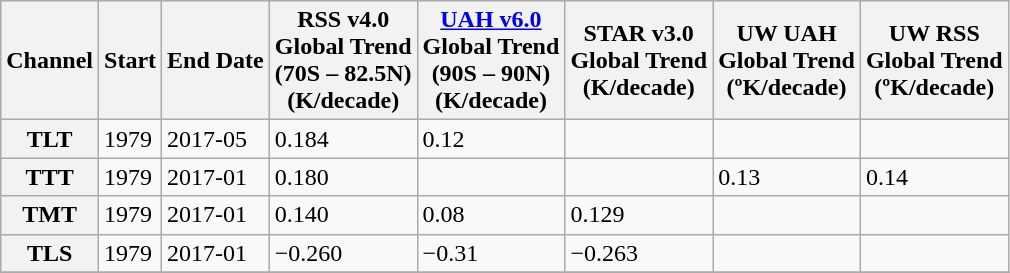<table class="wikitable">
<tr>
<th>Channel</th>
<th>Start</th>
<th>End Date</th>
<th>RSS v4.0<br>Global Trend <br>(70S – 82.5N)<br>(K/decade)</th>
<th><a href='#'>UAH v6.0</a><br>Global Trend<br>(90S – 90N)<br> (K/decade)</th>
<th>STAR v3.0<br>Global Trend<br>(K/decade)</th>
<th>UW UAH<br>Global Trend<br> (ºK/decade)</th>
<th>UW RSS<br>Global Trend<br> (ºK/decade)</th>
</tr>
<tr>
<th scope="row">TLT</th>
<td>1979</td>
<td>2017-05</td>
<td>0.184</td>
<td>0.12</td>
<td></td>
<td></td>
<td></td>
</tr>
<tr>
<th scope="row">TTT</th>
<td>1979</td>
<td>2017-01</td>
<td>0.180</td>
<td></td>
<td></td>
<td>0.13</td>
<td>0.14</td>
</tr>
<tr>
<th scope="row">TMT</th>
<td>1979</td>
<td>2017-01</td>
<td>0.140</td>
<td>0.08</td>
<td>0.129</td>
<td></td>
<td></td>
</tr>
<tr>
<th scope="row">TLS</th>
<td>1979</td>
<td>2017-01</td>
<td>−0.260</td>
<td>−0.31</td>
<td>−0.263</td>
<td></td>
<td></td>
</tr>
<tr>
</tr>
</table>
